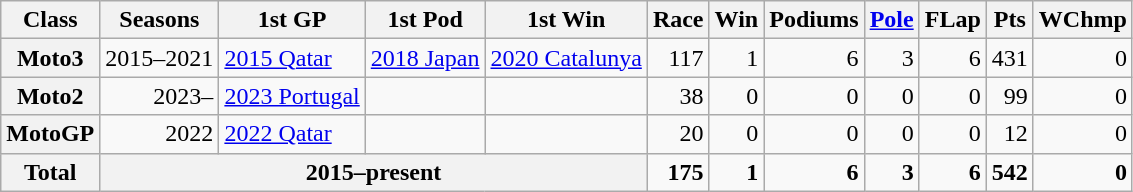<table class="wikitable" style="text-align:right;">
<tr>
<th>Class</th>
<th>Seasons</th>
<th>1st GP</th>
<th>1st Pod</th>
<th>1st Win</th>
<th>Race</th>
<th>Win</th>
<th>Podiums</th>
<th><a href='#'>Pole</a></th>
<th>FLap</th>
<th>Pts</th>
<th>WChmp</th>
</tr>
<tr>
<th>Moto3</th>
<td>2015–2021</td>
<td style="text-align:left;"><a href='#'>2015 Qatar</a></td>
<td style="text-align:left;"><a href='#'>2018 Japan</a></td>
<td style="text-align:left;"><a href='#'>2020 Catalunya</a></td>
<td>117</td>
<td>1</td>
<td>6</td>
<td>3</td>
<td>6</td>
<td>431</td>
<td>0</td>
</tr>
<tr>
<th>Moto2</th>
<td>2023–</td>
<td style="text-align:left;"><a href='#'>2023 Portugal</a></td>
<td style="text-align:left;"></td>
<td style="text-align:left;"></td>
<td>38</td>
<td>0</td>
<td>0</td>
<td>0</td>
<td>0</td>
<td>99</td>
<td>0</td>
</tr>
<tr>
<th>MotoGP</th>
<td>2022</td>
<td style="text-align:left;"><a href='#'>2022 Qatar</a></td>
<td style="text-align:left;"></td>
<td style="text-align:left;"></td>
<td>20</td>
<td>0</td>
<td>0</td>
<td>0</td>
<td>0</td>
<td>12</td>
<td>0</td>
</tr>
<tr>
<th>Total</th>
<th colspan="4">2015–present</th>
<td><strong>175</strong></td>
<td><strong>1</strong></td>
<td><strong>6</strong></td>
<td><strong>3</strong></td>
<td><strong>6</strong></td>
<td><strong>542</strong></td>
<td><strong>0</strong></td>
</tr>
</table>
